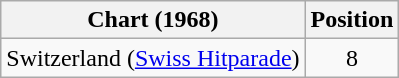<table class="wikitable sortable">
<tr>
<th>Chart (1968)</th>
<th>Position</th>
</tr>
<tr>
<td>Switzerland (<a href='#'>Swiss Hitparade</a>)</td>
<td align="center">8</td>
</tr>
</table>
